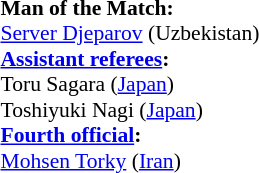<table style="width:50%; font-size:90%;">
<tr>
<td><br><strong>Man of the Match:</strong>
<br><a href='#'>Server Djeparov</a> (Uzbekistan)<br><strong><a href='#'>Assistant referees</a>:</strong>
<br>Toru Sagara (<a href='#'>Japan</a>)
<br>Toshiyuki Nagi (<a href='#'>Japan</a>)
<br><strong><a href='#'>Fourth official</a>:</strong>
<br><a href='#'>Mohsen Torky</a> (<a href='#'>Iran</a>)</td>
</tr>
</table>
